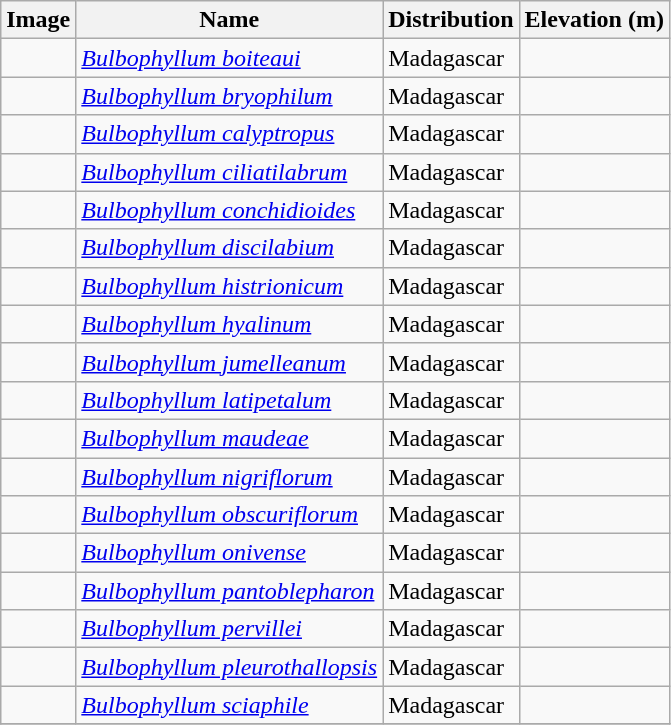<table class="wikitable collapsible">
<tr>
<th>Image</th>
<th>Name</th>
<th>Distribution</th>
<th>Elevation (m)</th>
</tr>
<tr>
<td></td>
<td><em><a href='#'>Bulbophyllum boiteaui</a></em> </td>
<td>Madagascar</td>
<td></td>
</tr>
<tr>
<td></td>
<td><em><a href='#'>Bulbophyllum bryophilum</a></em> </td>
<td>Madagascar</td>
<td></td>
</tr>
<tr>
<td></td>
<td><em><a href='#'>Bulbophyllum calyptropus</a></em> </td>
<td>Madagascar</td>
<td></td>
</tr>
<tr>
<td></td>
<td><em><a href='#'>Bulbophyllum ciliatilabrum</a></em> </td>
<td>Madagascar</td>
<td></td>
</tr>
<tr>
<td></td>
<td><em><a href='#'>Bulbophyllum conchidioides</a></em> </td>
<td>Madagascar</td>
<td></td>
</tr>
<tr>
<td></td>
<td><em><a href='#'>Bulbophyllum discilabium</a></em> </td>
<td>Madagascar</td>
<td></td>
</tr>
<tr>
<td></td>
<td><em><a href='#'>Bulbophyllum histrionicum</a></em> </td>
<td>Madagascar</td>
<td></td>
</tr>
<tr>
<td></td>
<td><em><a href='#'>Bulbophyllum hyalinum</a></em> </td>
<td>Madagascar</td>
<td></td>
</tr>
<tr>
<td></td>
<td><em><a href='#'>Bulbophyllum jumelleanum</a></em> </td>
<td>Madagascar</td>
<td></td>
</tr>
<tr>
<td></td>
<td><em><a href='#'>Bulbophyllum latipetalum</a></em> </td>
<td>Madagascar</td>
<td></td>
</tr>
<tr>
<td></td>
<td><em><a href='#'>Bulbophyllum maudeae</a></em> </td>
<td>Madagascar</td>
<td></td>
</tr>
<tr>
<td></td>
<td><em><a href='#'>Bulbophyllum nigriflorum</a></em> </td>
<td>Madagascar</td>
<td></td>
</tr>
<tr>
<td></td>
<td><em><a href='#'>Bulbophyllum obscuriflorum</a></em> </td>
<td>Madagascar</td>
<td></td>
</tr>
<tr>
<td></td>
<td><em><a href='#'>Bulbophyllum onivense</a></em> </td>
<td>Madagascar</td>
<td></td>
</tr>
<tr>
<td></td>
<td><em><a href='#'>Bulbophyllum pantoblepharon</a></em> </td>
<td>Madagascar</td>
<td></td>
</tr>
<tr>
<td></td>
<td><em><a href='#'>Bulbophyllum pervillei</a></em> </td>
<td>Madagascar</td>
<td></td>
</tr>
<tr>
<td></td>
<td><em><a href='#'>Bulbophyllum pleurothallopsis</a></em> </td>
<td>Madagascar</td>
<td></td>
</tr>
<tr>
<td></td>
<td><em><a href='#'>Bulbophyllum sciaphile</a></em> </td>
<td>Madagascar</td>
<td></td>
</tr>
<tr>
</tr>
</table>
